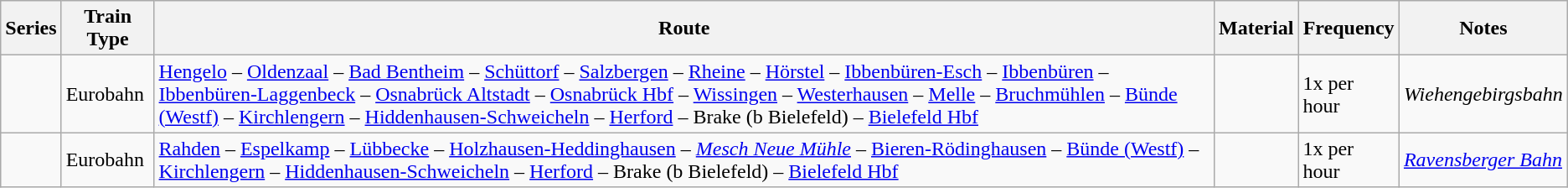<table class="wikitable vatop">
<tr>
<th>Series</th>
<th>Train Type</th>
<th>Route</th>
<th>Material</th>
<th>Frequency</th>
<th>Notes</th>
</tr>
<tr>
<td></td>
<td>Eurobahn</td>
<td><a href='#'>Hengelo</a> – <a href='#'>Oldenzaal</a> – <a href='#'>Bad Bentheim</a> – <a href='#'>Schüttorf</a> – <a href='#'>Salzbergen</a> – <a href='#'>Rheine</a> – <a href='#'>Hörstel</a> – <a href='#'>Ibbenbüren-Esch</a> – <a href='#'>Ibbenbüren</a> – <a href='#'>Ibbenbüren-Laggenbeck</a> – <a href='#'>Osnabrück Altstadt</a> – <a href='#'>Osnabrück Hbf</a> – <a href='#'>Wissingen</a> – <a href='#'>Westerhausen</a> – <a href='#'>Melle</a> – <a href='#'>Bruchmühlen</a> – <a href='#'>Bünde (Westf)</a> – <a href='#'>Kirchlengern</a> – <a href='#'>Hiddenhausen-Schweicheln</a> – <a href='#'>Herford</a> – Brake (b Bielefeld) – <a href='#'>Bielefeld Hbf</a></td>
<td></td>
<td>1x per hour</td>
<td><em>Wiehengebirgsbahn</em></td>
</tr>
<tr>
<td></td>
<td>Eurobahn</td>
<td><a href='#'>Rahden</a> – <a href='#'>Espelkamp</a> – <a href='#'>Lübbecke</a> – <a href='#'>Holzhausen-Heddinghausen</a> – <em><a href='#'>Mesch Neue Mühle</a></em> – <a href='#'>Bieren-Rödinghausen</a> – <a href='#'>Bünde (Westf)</a> – <a href='#'>Kirchlengern</a> – <a href='#'>Hiddenhausen-Schweicheln</a> – <a href='#'>Herford</a> – Brake (b Bielefeld) – <a href='#'>Bielefeld Hbf</a></td>
<td></td>
<td>1x per hour</td>
<td><em><a href='#'>Ravensberger Bahn</a></em></td>
</tr>
</table>
